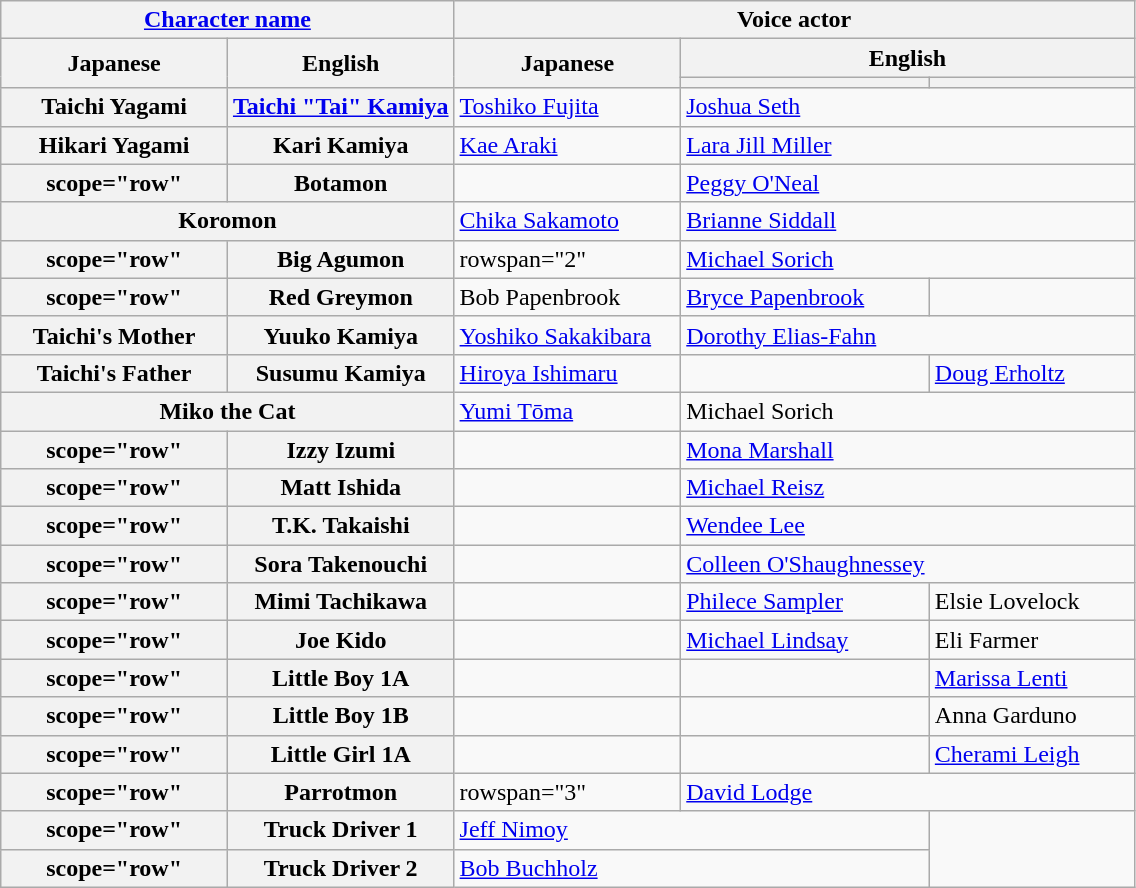<table class="wikitable plainrowheaders">
<tr>
<th colspan="2"><a href='#'>Character name</a></th>
<th colspan="3">Voice actor</th>
</tr>
<tr>
<th rowspan="2"  width="20%">Japanese</th>
<th rowspan="2"  width="20%">English</th>
<th rowspan="2"  width="20%">Japanese</th>
<th colspan="2"  width="40%">English</th>
</tr>
<tr>
<th></th>
<th></th>
</tr>
<tr>
<th scope="row">Taichi Yagami</th>
<th scope="row"><a href='#'>Taichi "Tai" Kamiya</a></th>
<td><a href='#'>Toshiko Fujita</a></td>
<td colspan="2"><a href='#'>Joshua Seth</a></td>
</tr>
<tr>
<th scope="row">Hikari Yagami</th>
<th scope="row">Kari Kamiya</th>
<td><a href='#'>Kae Araki</a></td>
<td colspan="2"><a href='#'>Lara Jill Miller</a></td>
</tr>
<tr>
<th>scope="row" </th>
<th scope="row">Botamon</th>
<td></td>
<td colspan="2"><a href='#'>Peggy O'Neal</a></td>
</tr>
<tr>
<th scope="row" colspan="2">Koromon</th>
<td><a href='#'>Chika Sakamoto</a></td>
<td colspan="2"><a href='#'>Brianne Siddall</a></td>
</tr>
<tr>
<th>scope="row" </th>
<th scope="row">Big Agumon</th>
<td>rowspan="2" </td>
<td colspan="2"><a href='#'>Michael Sorich</a></td>
</tr>
<tr>
<th>scope="row" </th>
<th scope="row">Red Greymon</th>
<td>Bob Papenbrook</td>
<td><a href='#'>Bryce Papenbrook</a></td>
</tr>
<tr>
<th scope="row">Taichi's Mother</th>
<th scope="row">Yuuko Kamiya</th>
<td><a href='#'>Yoshiko Sakakibara</a></td>
<td colspan="2"><a href='#'>Dorothy Elias-Fahn</a></td>
</tr>
<tr>
<th scope="row">Taichi's Father</th>
<th scope="row">Susumu Kamiya</th>
<td><a href='#'>Hiroya Ishimaru</a></td>
<td></td>
<td><a href='#'>Doug Erholtz</a></td>
</tr>
<tr>
<th scope="row" colspan="2">Miko the Cat</th>
<td><a href='#'>Yumi Tōma</a></td>
<td colspan="2">Michael Sorich</td>
</tr>
<tr>
<th>scope="row" </th>
<th scope="row">Izzy Izumi</th>
<td></td>
<td colspan="2"><a href='#'>Mona Marshall</a></td>
</tr>
<tr>
<th>scope="row" </th>
<th scope="row">Matt Ishida</th>
<td></td>
<td colspan="2"><a href='#'>Michael Reisz</a></td>
</tr>
<tr>
<th>scope="row" </th>
<th scope="row">T.K. Takaishi</th>
<td></td>
<td colspan="2"><a href='#'>Wendee Lee</a></td>
</tr>
<tr>
<th>scope="row" </th>
<th scope="row">Sora Takenouchi</th>
<td></td>
<td colspan="2"><a href='#'>Colleen O'Shaughnessey</a></td>
</tr>
<tr>
<th>scope="row" </th>
<th scope="row">Mimi Tachikawa</th>
<td></td>
<td><a href='#'>Philece Sampler</a></td>
<td>Elsie Lovelock</td>
</tr>
<tr>
<th>scope="row" </th>
<th scope="row">Joe Kido</th>
<td></td>
<td><a href='#'>Michael Lindsay</a></td>
<td>Eli Farmer</td>
</tr>
<tr>
<th>scope="row" </th>
<th scope="row">Little Boy 1A</th>
<td></td>
<td></td>
<td><a href='#'>Marissa Lenti</a></td>
</tr>
<tr>
<th>scope="row" </th>
<th scope="row">Little Boy 1B</th>
<td></td>
<td></td>
<td>Anna Garduno</td>
</tr>
<tr>
<th>scope="row" </th>
<th scope="row">Little Girl 1A</th>
<td></td>
<td></td>
<td><a href='#'>Cherami Leigh</a></td>
</tr>
<tr>
<th>scope="row" </th>
<th scope="row">Parrotmon</th>
<td>rowspan="3" </td>
<td colspan="2"><a href='#'>David Lodge</a></td>
</tr>
<tr>
<th>scope="row" </th>
<th scope="row">Truck Driver 1</th>
<td colspan="2"><a href='#'>Jeff Nimoy</a></td>
</tr>
<tr>
<th>scope="row" </th>
<th scope="row">Truck Driver 2</th>
<td colspan="2"><a href='#'>Bob Buchholz</a></td>
</tr>
</table>
